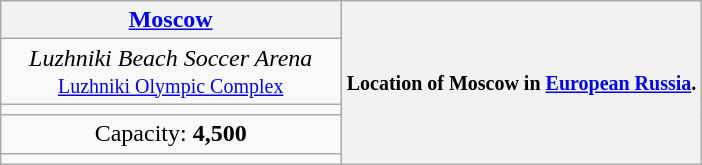<table class="wikitable" style="margin:1em auto; text-align:center">
<tr>
<th width=220><a href='#'>Moscow</a></th>
<th rowspan=5 colspan=2><small>Location of Moscow in <a href='#'>European Russia</a>.</small></th>
</tr>
<tr>
<td><em>Luzhniki Beach Soccer Arena</em><br><small><a href='#'>Luzhniki Olympic Complex</a></small></td>
</tr>
<tr>
<td><small></small></td>
</tr>
<tr>
<td>Capacity: <strong>4,500</strong></td>
</tr>
<tr>
<td></td>
</tr>
</table>
